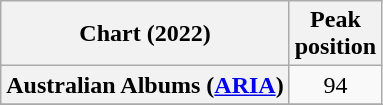<table class="wikitable sortable plainrowheaders" style="text-align:center">
<tr>
<th scope="col">Chart (2022)</th>
<th scope="col">Peak<br>position</th>
</tr>
<tr>
<th scope="row">Australian Albums (<a href='#'>ARIA</a>)</th>
<td>94</td>
</tr>
<tr>
</tr>
<tr>
</tr>
<tr>
</tr>
<tr>
</tr>
<tr>
</tr>
<tr>
</tr>
<tr>
</tr>
<tr>
</tr>
<tr>
</tr>
<tr>
</tr>
<tr>
</tr>
<tr>
</tr>
<tr>
</tr>
<tr>
</tr>
</table>
